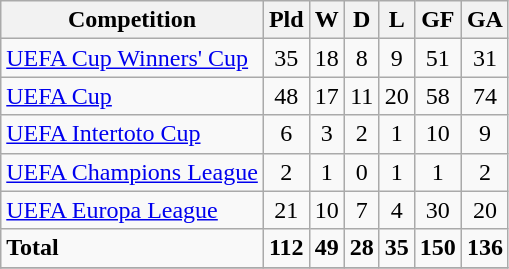<table class="wikitable">
<tr>
<th>Competition</th>
<th>Pld</th>
<th>W</th>
<th>D</th>
<th>L</th>
<th>GF</th>
<th>GA</th>
</tr>
<tr>
<td><a href='#'>UEFA Cup Winners' Cup</a></td>
<td style="text-align:center;">35</td>
<td style="text-align:center;">18</td>
<td style="text-align:center;">8</td>
<td style="text-align:center;">9</td>
<td style="text-align:center;">51</td>
<td style="text-align:center;">31</td>
</tr>
<tr>
<td><a href='#'>UEFA Cup</a></td>
<td style="text-align:center;">48</td>
<td style="text-align:center;">17</td>
<td style="text-align:center;">11</td>
<td style="text-align:center;">20</td>
<td style="text-align:center;">58</td>
<td style="text-align:center;">74</td>
</tr>
<tr>
<td><a href='#'>UEFA Intertoto Cup</a></td>
<td style="text-align:center;">6</td>
<td style="text-align:center;">3</td>
<td style="text-align:center;">2</td>
<td style="text-align:center;">1</td>
<td style="text-align:center;">10</td>
<td style="text-align:center;">9</td>
</tr>
<tr>
<td><a href='#'>UEFA Champions League</a></td>
<td style="text-align:center;">2</td>
<td style="text-align:center;">1</td>
<td style="text-align:center;">0</td>
<td style="text-align:center;">1</td>
<td style="text-align:center;">1</td>
<td style="text-align:center;">2</td>
</tr>
<tr>
<td><a href='#'>UEFA Europa League</a></td>
<td style="text-align:center;">21</td>
<td style="text-align:center;">10</td>
<td style="text-align:center;">7</td>
<td style="text-align:center;">4</td>
<td style="text-align:center;">30</td>
<td style="text-align:center;">20</td>
</tr>
<tr>
<td><strong>Total</strong></td>
<td style="text-align:center;"><strong>112</strong></td>
<td style="text-align:center;"><strong>49</strong></td>
<td style="text-align:center;"><strong>28</strong></td>
<td style="text-align:center;"><strong>35</strong></td>
<td style="text-align:center;"><strong>150</strong></td>
<td style="text-align:center;"><strong>136</strong></td>
</tr>
<tr>
</tr>
</table>
